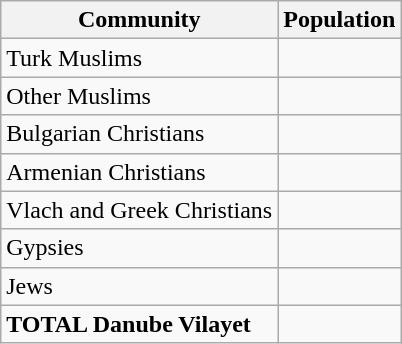<table class="wikitable sortable">
<tr>
<th>Community</th>
<th>Population</th>
</tr>
<tr>
<td>Turk Muslims</td>
<td></td>
</tr>
<tr>
<td>Other Muslims</td>
<td></td>
</tr>
<tr>
<td>Bulgarian Christians</td>
<td></td>
</tr>
<tr>
<td>Armenian Christians</td>
<td></td>
</tr>
<tr>
<td>Vlach and Greek Christians</td>
<td></td>
</tr>
<tr>
<td>Gypsies</td>
<td></td>
</tr>
<tr>
<td>Jews</td>
<td></td>
</tr>
<tr>
<td><strong>TOTAL Danube Vilayet</strong></td>
<td></td>
</tr>
</table>
